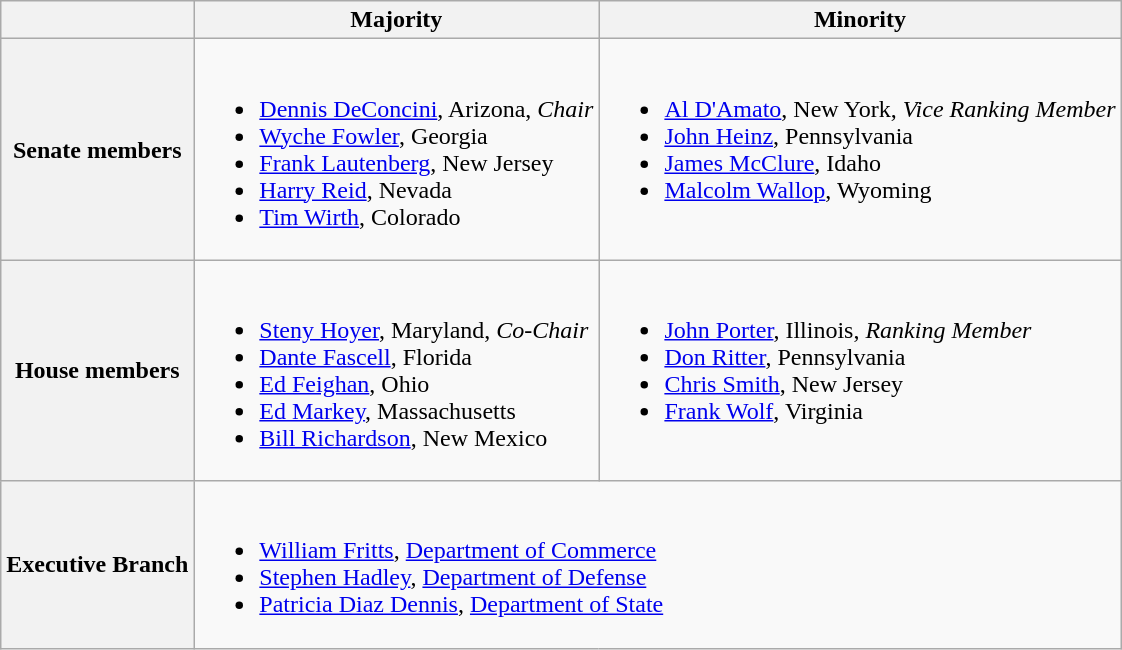<table class=wikitable>
<tr>
<th></th>
<th>Majority</th>
<th>Minority</th>
</tr>
<tr>
<th>Senate members</th>
<td valign="top" ><br><ul><li><a href='#'>Dennis DeConcini</a>, Arizona, <em>Chair</em></li><li><a href='#'>Wyche Fowler</a>, Georgia</li><li><a href='#'>Frank Lautenberg</a>, New Jersey</li><li><a href='#'>Harry Reid</a>, Nevada</li><li><a href='#'>Tim Wirth</a>, Colorado</li></ul></td>
<td valign="top" ><br><ul><li><a href='#'>Al D'Amato</a>, New York, <em>Vice Ranking Member</em></li><li><a href='#'>John Heinz</a>, Pennsylvania</li><li><a href='#'>James McClure</a>, Idaho</li><li><a href='#'>Malcolm Wallop</a>, Wyoming</li></ul></td>
</tr>
<tr>
<th>House members</th>
<td valign="top" ><br><ul><li><a href='#'>Steny Hoyer</a>, Maryland, <em>Co-Chair</em></li><li><a href='#'>Dante Fascell</a>, Florida</li><li><a href='#'>Ed Feighan</a>, Ohio</li><li><a href='#'>Ed Markey</a>, Massachusetts</li><li><a href='#'>Bill Richardson</a>, New Mexico</li></ul></td>
<td valign="top" ><br><ul><li><a href='#'>John Porter</a>, Illinois, <em>Ranking Member</em></li><li><a href='#'>Don Ritter</a>, Pennsylvania</li><li><a href='#'>Chris Smith</a>, New Jersey</li><li><a href='#'>Frank Wolf</a>, Virginia</li></ul></td>
</tr>
<tr>
<th>Executive Branch</th>
<td colspan=2><br><ul><li><a href='#'>William Fritts</a>, <a href='#'>Department of Commerce</a></li><li><a href='#'>Stephen Hadley</a>, <a href='#'>Department of Defense</a></li><li><a href='#'>Patricia Diaz Dennis</a>, <a href='#'>Department of State</a></li></ul></td>
</tr>
</table>
